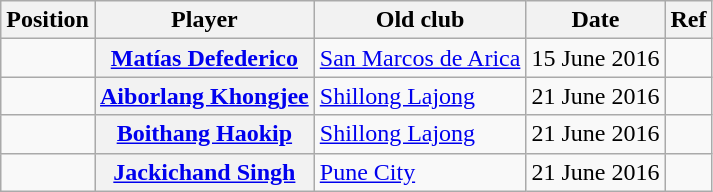<table class="wikitable plainrowheaders" style="text-align:center; text-align:left">
<tr>
<th scope="col">Position</th>
<th scope="col">Player</th>
<th scope="col">Old club</th>
<th scope="col">Date</th>
<th scope="col">Ref</th>
</tr>
<tr>
<td></td>
<th scope="row"> <a href='#'>Matías Defederico</a></th>
<td> <a href='#'>San Marcos de Arica</a></td>
<td>15 June 2016</td>
<td></td>
</tr>
<tr>
<td></td>
<th scope="row"> <a href='#'>Aiborlang Khongjee</a></th>
<td> <a href='#'>Shillong Lajong</a></td>
<td>21 June 2016</td>
<td></td>
</tr>
<tr>
<td></td>
<th scope="row"> <a href='#'>Boithang Haokip</a></th>
<td> <a href='#'>Shillong Lajong</a></td>
<td>21 June 2016</td>
<td></td>
</tr>
<tr>
<td></td>
<th scope="row"> <a href='#'>Jackichand Singh</a></th>
<td> <a href='#'>Pune City</a></td>
<td>21 June 2016</td>
<td></td>
</tr>
</table>
